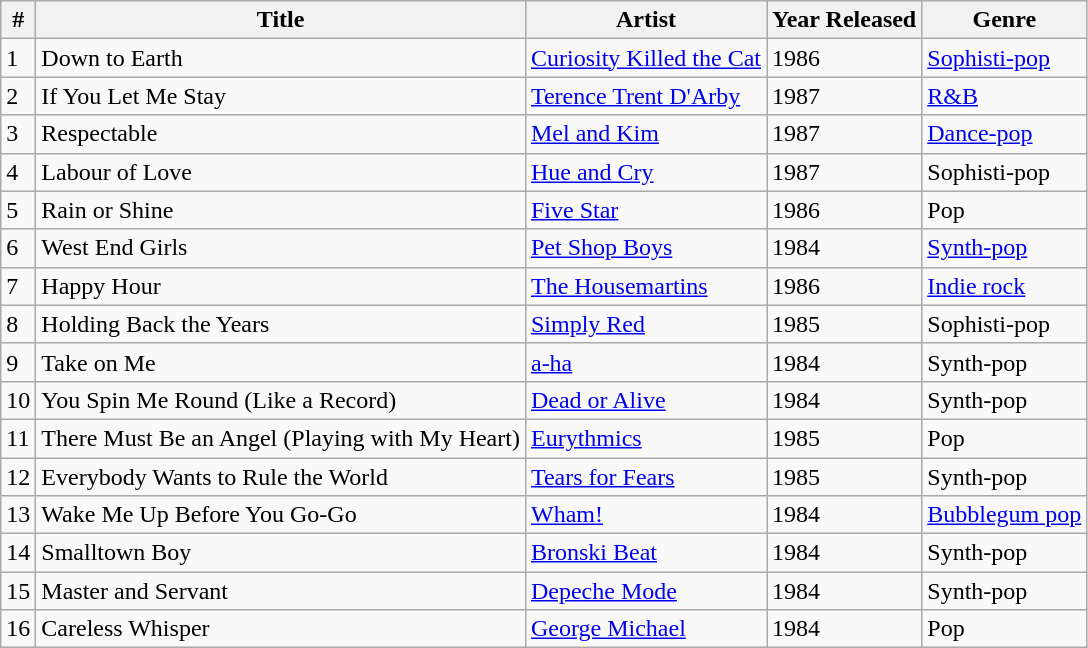<table class="wikitable">
<tr>
<th>#</th>
<th>Title</th>
<th>Artist</th>
<th>Year Released</th>
<th>Genre</th>
</tr>
<tr>
<td>1</td>
<td>Down to Earth</td>
<td><a href='#'>Curiosity Killed the Cat</a></td>
<td>1986</td>
<td><a href='#'>Sophisti-pop</a></td>
</tr>
<tr>
<td>2</td>
<td>If You Let Me Stay</td>
<td><a href='#'>Terence Trent D'Arby</a></td>
<td>1987</td>
<td><a href='#'>R&B</a></td>
</tr>
<tr>
<td>3</td>
<td>Respectable</td>
<td><a href='#'>Mel and Kim</a></td>
<td>1987</td>
<td><a href='#'>Dance-pop</a></td>
</tr>
<tr>
<td>4</td>
<td>Labour of Love</td>
<td><a href='#'>Hue and Cry</a></td>
<td>1987</td>
<td>Sophisti-pop</td>
</tr>
<tr>
<td>5</td>
<td>Rain or Shine</td>
<td><a href='#'>Five Star</a></td>
<td>1986</td>
<td>Pop</td>
</tr>
<tr>
<td>6</td>
<td>West End Girls</td>
<td><a href='#'>Pet Shop Boys</a></td>
<td>1984</td>
<td><a href='#'>Synth-pop</a></td>
</tr>
<tr>
<td>7</td>
<td>Happy Hour</td>
<td><a href='#'>The Housemartins</a></td>
<td>1986</td>
<td><a href='#'>Indie rock</a></td>
</tr>
<tr>
<td>8</td>
<td>Holding Back the Years</td>
<td><a href='#'>Simply Red</a></td>
<td>1985</td>
<td>Sophisti-pop</td>
</tr>
<tr>
<td>9</td>
<td>Take on Me</td>
<td><a href='#'>a-ha</a></td>
<td>1984</td>
<td>Synth-pop</td>
</tr>
<tr>
<td>10</td>
<td>You Spin Me Round (Like a Record)</td>
<td><a href='#'>Dead or Alive</a></td>
<td>1984</td>
<td>Synth-pop</td>
</tr>
<tr>
<td>11</td>
<td>There Must Be an Angel (Playing with My Heart)</td>
<td><a href='#'>Eurythmics</a></td>
<td>1985</td>
<td>Pop</td>
</tr>
<tr>
<td>12</td>
<td>Everybody Wants to Rule the World</td>
<td><a href='#'>Tears for Fears</a></td>
<td>1985</td>
<td>Synth-pop</td>
</tr>
<tr>
<td>13</td>
<td>Wake Me Up Before You Go-Go</td>
<td><a href='#'>Wham!</a></td>
<td>1984</td>
<td><a href='#'>Bubblegum pop</a></td>
</tr>
<tr>
<td>14</td>
<td>Smalltown Boy</td>
<td><a href='#'>Bronski Beat</a></td>
<td>1984</td>
<td>Synth-pop</td>
</tr>
<tr>
<td>15</td>
<td>Master and Servant</td>
<td><a href='#'>Depeche Mode</a></td>
<td>1984</td>
<td>Synth-pop</td>
</tr>
<tr>
<td>16</td>
<td>Careless Whisper</td>
<td><a href='#'>George Michael</a></td>
<td>1984</td>
<td>Pop</td>
</tr>
</table>
